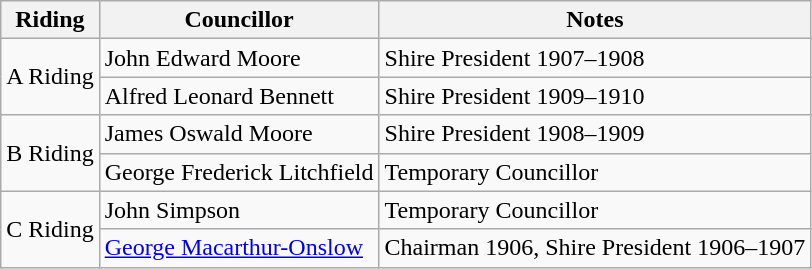<table class="wikitable">
<tr>
<th>Riding</th>
<th>Councillor</th>
<th>Notes</th>
</tr>
<tr>
<td rowspan="2">A Riding</td>
<td>John Edward Moore</td>
<td>Shire President 1907–1908</td>
</tr>
<tr>
<td>Alfred Leonard Bennett</td>
<td>Shire President 1909–1910</td>
</tr>
<tr>
<td rowspan="2">B Riding</td>
<td>James Oswald Moore</td>
<td>Shire President 1908–1909</td>
</tr>
<tr>
<td>George Frederick Litchfield</td>
<td>Temporary Councillor</td>
</tr>
<tr>
<td rowspan="2">C Riding</td>
<td>John Simpson</td>
<td>Temporary Councillor</td>
</tr>
<tr>
<td><a href='#'>George Macarthur-Onslow</a></td>
<td>Chairman 1906, Shire President 1906–1907</td>
</tr>
</table>
